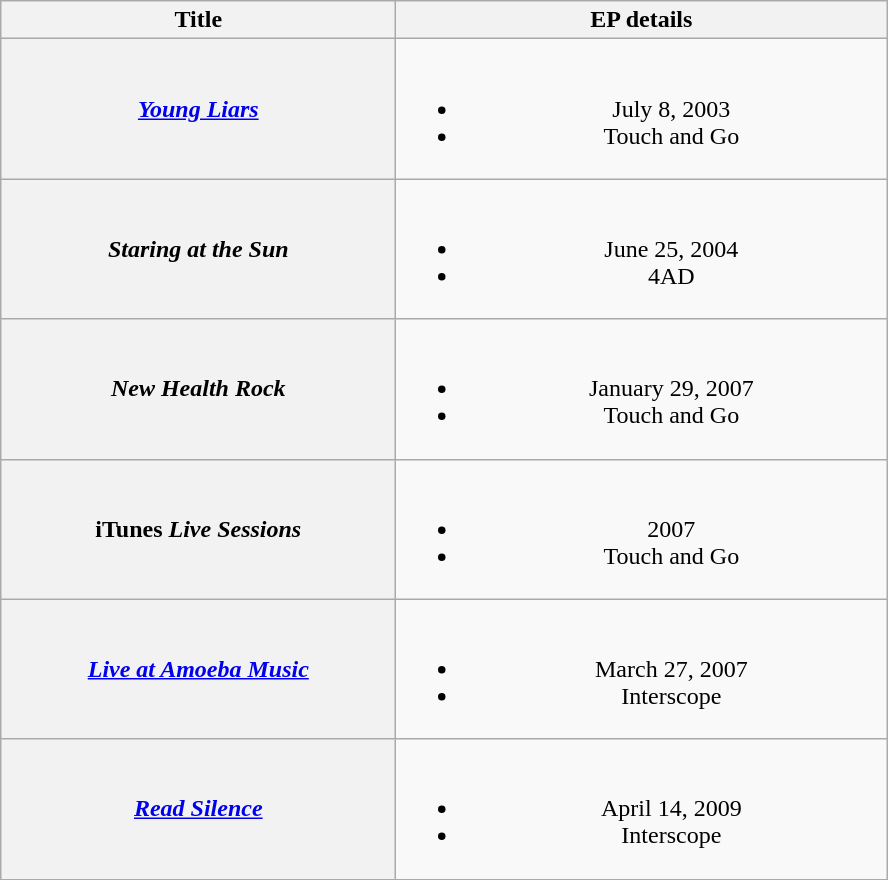<table class="wikitable plainrowheaders" style="text-align:center;">
<tr>
<th scope="col" style="width:16em;">Title</th>
<th scope="col" style="width:20em;">EP details</th>
</tr>
<tr>
<th scope="row"><em><a href='#'>Young Liars</a></em></th>
<td><br><ul><li>July 8, 2003</li><li>Touch and Go</li></ul></td>
</tr>
<tr>
<th scope="row"><em>Staring at the Sun</em></th>
<td><br><ul><li>June 25, 2004</li><li>4AD</li></ul></td>
</tr>
<tr>
<th scope="row"><em>New Health Rock</em></th>
<td><br><ul><li>January 29, 2007</li><li>Touch and Go</li></ul></td>
</tr>
<tr>
<th scope="row">iTunes <em>Live Sessions</em></th>
<td><br><ul><li>2007</li><li>Touch and Go</li></ul></td>
</tr>
<tr>
<th scope="row"><em><a href='#'>Live at Amoeba Music</a></em></th>
<td><br><ul><li>March 27, 2007</li><li>Interscope</li></ul></td>
</tr>
<tr>
<th scope="row"><em><a href='#'>Read Silence</a></em></th>
<td><br><ul><li>April 14, 2009</li><li>Interscope</li></ul></td>
</tr>
</table>
